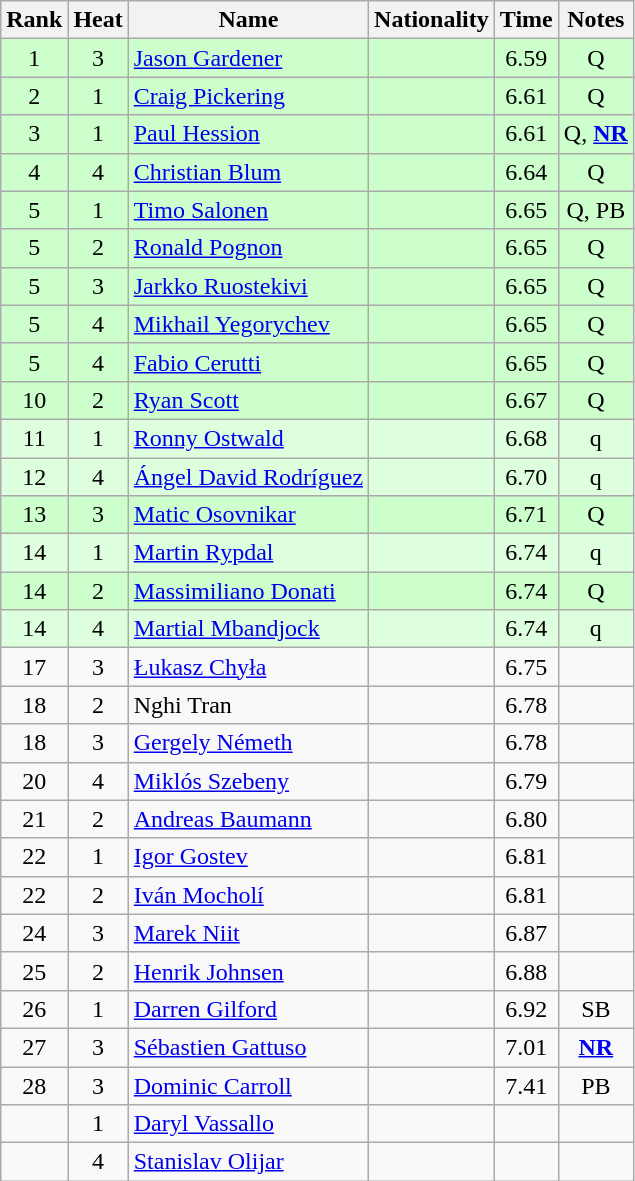<table class="wikitable sortable" style="text-align:center">
<tr>
<th>Rank</th>
<th>Heat</th>
<th>Name</th>
<th>Nationality</th>
<th>Time</th>
<th>Notes</th>
</tr>
<tr bgcolor=ccffcc>
<td>1</td>
<td>3</td>
<td align="left"><a href='#'>Jason Gardener</a></td>
<td align=left></td>
<td>6.59</td>
<td>Q</td>
</tr>
<tr bgcolor=ccffcc>
<td>2</td>
<td>1</td>
<td align="left"><a href='#'>Craig Pickering</a></td>
<td align=left></td>
<td>6.61</td>
<td>Q</td>
</tr>
<tr bgcolor=ccffcc>
<td>3</td>
<td>1</td>
<td align="left"><a href='#'>Paul Hession</a></td>
<td align=left></td>
<td>6.61</td>
<td>Q, <strong><a href='#'>NR</a></strong></td>
</tr>
<tr bgcolor=ccffcc>
<td>4</td>
<td>4</td>
<td align="left"><a href='#'>Christian Blum</a></td>
<td align=left></td>
<td>6.64</td>
<td>Q</td>
</tr>
<tr bgcolor=ccffcc>
<td>5</td>
<td>1</td>
<td align="left"><a href='#'>Timo Salonen</a></td>
<td align=left></td>
<td>6.65</td>
<td>Q, PB</td>
</tr>
<tr bgcolor=ccffcc>
<td>5</td>
<td>2</td>
<td align="left"><a href='#'>Ronald Pognon</a></td>
<td align=left></td>
<td>6.65</td>
<td>Q</td>
</tr>
<tr bgcolor=ccffcc>
<td>5</td>
<td>3</td>
<td align="left"><a href='#'>Jarkko Ruostekivi</a></td>
<td align=left></td>
<td>6.65</td>
<td>Q</td>
</tr>
<tr bgcolor=ccffcc>
<td>5</td>
<td>4</td>
<td align="left"><a href='#'>Mikhail Yegorychev</a></td>
<td align=left></td>
<td>6.65</td>
<td>Q</td>
</tr>
<tr bgcolor=ccffcc>
<td>5</td>
<td>4</td>
<td align="left"><a href='#'>Fabio Cerutti</a></td>
<td align=left></td>
<td>6.65</td>
<td>Q</td>
</tr>
<tr bgcolor=ccffcc>
<td>10</td>
<td>2</td>
<td align="left"><a href='#'>Ryan Scott</a></td>
<td align=left></td>
<td>6.67</td>
<td>Q</td>
</tr>
<tr bgcolor=ddffdd>
<td>11</td>
<td>1</td>
<td align="left"><a href='#'>Ronny Ostwald</a></td>
<td align=left></td>
<td>6.68</td>
<td>q</td>
</tr>
<tr bgcolor=ddffdd>
<td>12</td>
<td>4</td>
<td align="left"><a href='#'>Ángel David Rodríguez</a></td>
<td align=left></td>
<td>6.70</td>
<td>q</td>
</tr>
<tr bgcolor=ccffcc>
<td>13</td>
<td>3</td>
<td align="left"><a href='#'>Matic Osovnikar</a></td>
<td align=left></td>
<td>6.71</td>
<td>Q</td>
</tr>
<tr bgcolor=ddffdd>
<td>14</td>
<td>1</td>
<td align="left"><a href='#'>Martin Rypdal</a></td>
<td align=left></td>
<td>6.74</td>
<td>q</td>
</tr>
<tr bgcolor=ccffcc>
<td>14</td>
<td>2</td>
<td align="left"><a href='#'>Massimiliano Donati</a></td>
<td align=left></td>
<td>6.74</td>
<td>Q</td>
</tr>
<tr bgcolor=ddffdd>
<td>14</td>
<td>4</td>
<td align="left"><a href='#'>Martial Mbandjock</a></td>
<td align=left></td>
<td>6.74</td>
<td>q</td>
</tr>
<tr>
<td>17</td>
<td>3</td>
<td align="left"><a href='#'>Łukasz Chyła</a></td>
<td align=left></td>
<td>6.75</td>
<td></td>
</tr>
<tr>
<td>18</td>
<td>2</td>
<td align="left">Nghi Tran</td>
<td align=left></td>
<td>6.78</td>
<td></td>
</tr>
<tr>
<td>18</td>
<td>3</td>
<td align="left"><a href='#'>Gergely Németh</a></td>
<td align=left></td>
<td>6.78</td>
<td></td>
</tr>
<tr>
<td>20</td>
<td>4</td>
<td align="left"><a href='#'>Miklós Szebeny</a></td>
<td align=left></td>
<td>6.79</td>
<td></td>
</tr>
<tr>
<td>21</td>
<td>2</td>
<td align="left"><a href='#'>Andreas Baumann</a></td>
<td align=left></td>
<td>6.80</td>
<td></td>
</tr>
<tr>
<td>22</td>
<td>1</td>
<td align="left"><a href='#'>Igor Gostev</a></td>
<td align=left></td>
<td>6.81</td>
<td></td>
</tr>
<tr>
<td>22</td>
<td>2</td>
<td align="left"><a href='#'>Iván Mocholí</a></td>
<td align=left></td>
<td>6.81</td>
<td></td>
</tr>
<tr>
<td>24</td>
<td>3</td>
<td align="left"><a href='#'>Marek Niit</a></td>
<td align=left></td>
<td>6.87</td>
<td></td>
</tr>
<tr>
<td>25</td>
<td>2</td>
<td align="left"><a href='#'>Henrik Johnsen</a></td>
<td align=left></td>
<td>6.88</td>
<td></td>
</tr>
<tr>
<td>26</td>
<td>1</td>
<td align="left"><a href='#'>Darren Gilford</a></td>
<td align=left></td>
<td>6.92</td>
<td>SB</td>
</tr>
<tr>
<td>27</td>
<td>3</td>
<td align="left"><a href='#'>Sébastien Gattuso</a></td>
<td align=left></td>
<td>7.01</td>
<td><strong><a href='#'>NR</a></strong></td>
</tr>
<tr>
<td>28</td>
<td>3</td>
<td align="left"><a href='#'>Dominic Carroll</a></td>
<td align=left></td>
<td>7.41</td>
<td>PB</td>
</tr>
<tr>
<td></td>
<td>1</td>
<td align="left"><a href='#'>Daryl Vassallo</a></td>
<td align=left></td>
<td></td>
<td></td>
</tr>
<tr>
<td></td>
<td>4</td>
<td align="left"><a href='#'>Stanislav Olijar</a></td>
<td align=left></td>
<td></td>
<td></td>
</tr>
</table>
